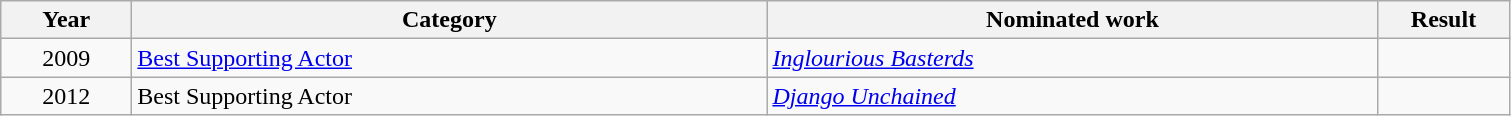<table class=wikitable>
<tr>
<th scope="col" style="width:5em;">Year</th>
<th scope="col" style="width:26em;">Category</th>
<th scope="col" style="width:25em;">Nominated work</th>
<th scope="col" style="width:5em;">Result</th>
</tr>
<tr>
<td style="text-align:center;">2009</td>
<td><a href='#'>Best Supporting Actor</a></td>
<td><em><a href='#'>Inglourious Basterds</a></em></td>
<td></td>
</tr>
<tr>
<td style="text-align:center;">2012</td>
<td>Best Supporting Actor</td>
<td><em><a href='#'>Django Unchained</a></em></td>
<td></td>
</tr>
</table>
